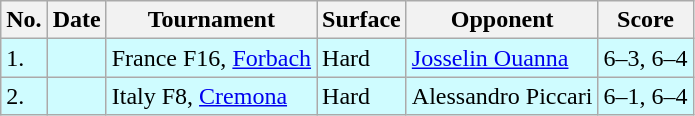<table class="sortable wikitable">
<tr>
<th>No.</th>
<th>Date</th>
<th>Tournament</th>
<th>Surface</th>
<th>Opponent</th>
<th class="unsortable">Score</th>
</tr>
<tr style="background:#cffcff;">
<td>1.</td>
<td></td>
<td>France F16, <a href='#'>Forbach</a></td>
<td>Hard</td>
<td> <a href='#'>Josselin Ouanna</a></td>
<td>6–3, 6–4</td>
</tr>
<tr style="background:#cffcff;">
<td>2.</td>
<td></td>
<td>Italy F8, <a href='#'>Cremona</a></td>
<td>Hard</td>
<td> Alessandro Piccari</td>
<td>6–1, 6–4</td>
</tr>
</table>
